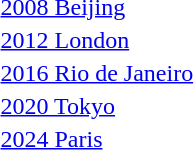<table>
<tr>
<td><a href='#'>2008 Beijing</a><br></td>
<td></td>
<td></td>
<td></td>
</tr>
<tr>
<td><a href='#'>2012 London</a><br></td>
<td></td>
<td></td>
<td></td>
</tr>
<tr>
<td><a href='#'>2016 Rio de Janeiro</a><br></td>
<td></td>
<td></td>
<td></td>
</tr>
<tr>
<td><a href='#'>2020 Tokyo</a><br></td>
<td></td>
<td></td>
<td></td>
</tr>
<tr>
<td><a href='#'>2024 Paris</a><br></td>
<td></td>
<td></td>
<td></td>
</tr>
<tr>
</tr>
</table>
